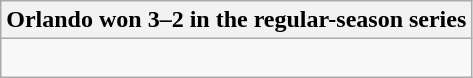<table class="wikitable collapsible collapsed">
<tr>
<th>Orlando won 3–2 in the regular-season series</th>
</tr>
<tr>
<td><br>



</td>
</tr>
</table>
